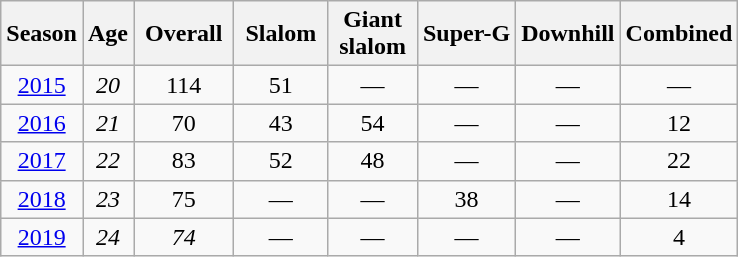<table class=wikitable style="text-align:center">
<tr>
<th>Season</th>
<th>Age</th>
<th> Overall </th>
<th> Slalom </th>
<th>Giant<br> slalom </th>
<th>Super-G</th>
<th>Downhill</th>
<th>Combined</th>
</tr>
<tr>
<td><a href='#'>2015</a></td>
<td><em>20</em></td>
<td>114</td>
<td>51</td>
<td>—</td>
<td>—</td>
<td>—</td>
<td>—</td>
</tr>
<tr>
<td><a href='#'>2016</a></td>
<td><em>21</em></td>
<td>70</td>
<td>43</td>
<td>54</td>
<td>—</td>
<td>—</td>
<td>12</td>
</tr>
<tr>
<td><a href='#'>2017</a></td>
<td><em>22</em></td>
<td>83</td>
<td>52</td>
<td>48</td>
<td>—</td>
<td>—</td>
<td>22</td>
</tr>
<tr>
<td><a href='#'>2018</a></td>
<td><em>23</em></td>
<td>75</td>
<td>—</td>
<td>—</td>
<td>38</td>
<td>—</td>
<td>14</td>
</tr>
<tr>
<td><a href='#'>2019</a></td>
<td><em>24</em></td>
<td><em>74</em></td>
<td>—</td>
<td>—</td>
<td>—</td>
<td>—</td>
<td>4</td>
</tr>
</table>
